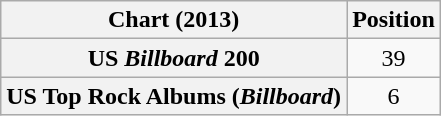<table class="wikitable sortable plainrowheaders" style="text-align:center">
<tr>
<th scope="col">Chart (2013)</th>
<th scope="col">Position</th>
</tr>
<tr>
<th scope="row">US <em>Billboard</em> 200</th>
<td>39</td>
</tr>
<tr>
<th scope="row">US Top Rock Albums (<em>Billboard</em>)</th>
<td>6</td>
</tr>
</table>
